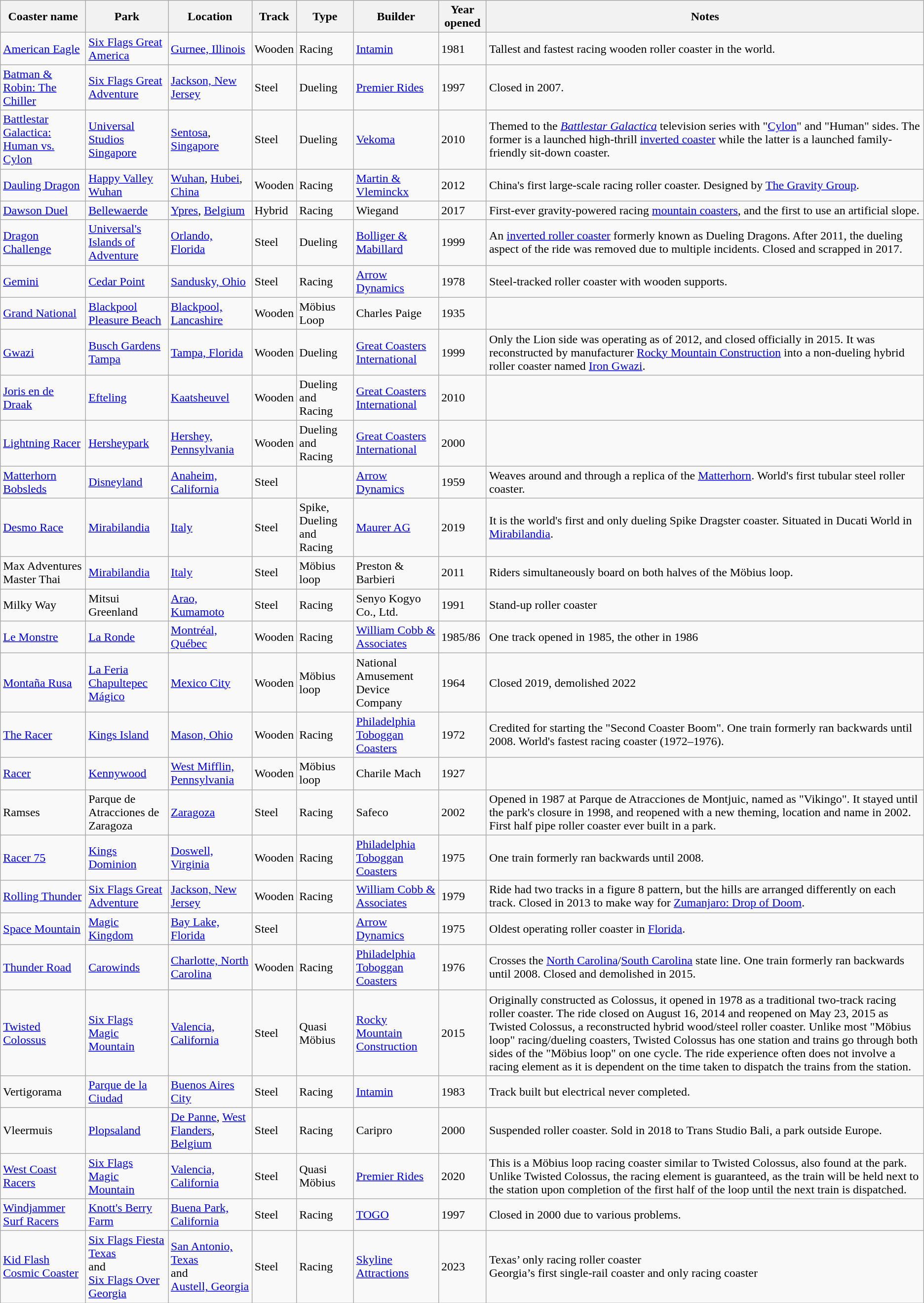<table class="wikitable sortable">
<tr>
<th>Coaster name</th>
<th>Park</th>
<th>Location</th>
<th>Track</th>
<th>Type</th>
<th>Builder</th>
<th>Year opened</th>
<th class=unsortable>Notes</th>
</tr>
<tr>
<td><a href='#'>American Eagle</a></td>
<td><a href='#'>Six Flags Great America</a></td>
<td> <a href='#'>Gurnee, Illinois</a></td>
<td>Wooden</td>
<td>Racing</td>
<td><a href='#'>Intamin</a></td>
<td>1981</td>
<td>Tallest and fastest racing wooden roller coaster in the world.</td>
</tr>
<tr>
<td><a href='#'>Batman & Robin: The Chiller</a></td>
<td><a href='#'>Six Flags Great Adventure</a></td>
<td> <a href='#'>Jackson, New Jersey</a></td>
<td>Steel</td>
<td>Dueling</td>
<td><a href='#'>Premier Rides</a></td>
<td>1997</td>
<td>Closed in 2007.</td>
</tr>
<tr>
<td><a href='#'>Battlestar Galactica: Human vs. Cylon</a></td>
<td><a href='#'>Universal Studios Singapore</a></td>
<td> <a href='#'>Sentosa</a>, <a href='#'>Singapore</a></td>
<td>Steel</td>
<td>Dueling</td>
<td><a href='#'>Vekoma</a></td>
<td>2010</td>
<td>Themed to the <em><a href='#'>Battlestar Galactica</a></em> television series with "<a href='#'>Cylon</a>" and "Human" sides. The former is a launched high-thrill <a href='#'>inverted coaster</a> while the latter is a launched family-friendly sit-down coaster.</td>
</tr>
<tr>
<td><a href='#'>Dauling Dragon</a></td>
<td><a href='#'>Happy Valley Wuhan</a></td>
<td> <a href='#'>Wuhan</a>, <a href='#'>Hubei</a>, <a href='#'>China</a></td>
<td>Wooden</td>
<td>Racing</td>
<td><a href='#'>Martin & Vleminckx</a></td>
<td>2012</td>
<td>China's first large-scale racing roller coaster. Designed by <a href='#'>The Gravity Group</a>.</td>
</tr>
<tr>
<td><a href='#'>Dawson Duel</a></td>
<td><a href='#'>Bellewaerde</a></td>
<td> <a href='#'>Ypres</a>, <a href='#'>Belgium</a></td>
<td>Hybrid</td>
<td>Racing</td>
<td>Wiegand</td>
<td>2017</td>
<td>First-ever gravity-powered racing <a href='#'>mountain coasters</a>, and the first to use an artificial slope.</td>
</tr>
<tr>
<td><a href='#'>Dragon Challenge</a></td>
<td><a href='#'>Universal's Islands of Adventure</a></td>
<td> <a href='#'>Orlando, Florida</a></td>
<td>Steel</td>
<td>Dueling</td>
<td><a href='#'>Bolliger & Mabillard</a></td>
<td>1999</td>
<td>An <a href='#'>inverted roller coaster</a> formerly known as Dueling Dragons. After 2011, the dueling aspect of the ride was removed due to multiple incidents. Closed and scrapped in 2017.</td>
</tr>
<tr>
<td><a href='#'>Gemini</a></td>
<td><a href='#'>Cedar Point</a></td>
<td> <a href='#'>Sandusky, Ohio</a></td>
<td>Steel</td>
<td>Racing</td>
<td><a href='#'>Arrow Dynamics</a></td>
<td>1978</td>
<td>Steel-tracked roller coaster with wooden supports.</td>
</tr>
<tr>
<td><a href='#'>Grand National</a></td>
<td><a href='#'>Blackpool Pleasure Beach</a></td>
<td> <a href='#'>Blackpool, Lancashire</a></td>
<td>Wooden</td>
<td>Möbius<br>Loop</td>
<td>Charles Paige</td>
<td>1935</td>
<td></td>
</tr>
<tr>
<td><a href='#'>Gwazi</a></td>
<td><a href='#'>Busch Gardens Tampa</a></td>
<td> <a href='#'>Tampa, Florida</a></td>
<td>Wooden</td>
<td>Dueling</td>
<td><a href='#'>Great Coasters International</a></td>
<td>1999</td>
<td>Only the Lion side was operating as of 2012, and closed officially in 2015. It was reconstructed by manufacturer <a href='#'>Rocky Mountain Construction</a> into a non-dueling hybrid roller coaster named <a href='#'>Iron Gwazi</a>.</td>
</tr>
<tr>
<td><a href='#'>Joris en de Draak</a></td>
<td><a href='#'>Efteling</a></td>
<td> <a href='#'>Kaatsheuvel</a></td>
<td>Wooden</td>
<td>Dueling and Racing</td>
<td><a href='#'>Great Coasters International</a></td>
<td>2010</td>
<td></td>
</tr>
<tr>
<td><a href='#'>Lightning Racer</a></td>
<td><a href='#'>Hersheypark</a></td>
<td> <a href='#'>Hershey, Pennsylvania</a></td>
<td>Wooden</td>
<td>Dueling and Racing</td>
<td><a href='#'>Great Coasters International</a></td>
<td>2000</td>
<td></td>
</tr>
<tr>
<td><a href='#'>Matterhorn Bobsleds</a></td>
<td><a href='#'>Disneyland</a></td>
<td> <a href='#'>Anaheim, California</a></td>
<td>Steel</td>
<td></td>
<td><a href='#'>Arrow Dynamics</a></td>
<td>1959</td>
<td>Weaves around and through a replica of the <a href='#'>Matterhorn</a>. World's first tubular steel roller coaster.</td>
</tr>
<tr>
<td><a href='#'>Desmo Race</a></td>
<td><a href='#'>Mirabilandia</a></td>
<td> <a href='#'>Italy</a></td>
<td>Steel</td>
<td>Spike, Dueling and Racing</td>
<td><a href='#'>Maurer AG</a></td>
<td>2019</td>
<td>It is the world's first and only dueling Spike Dragster coaster. Situated in Ducati World in <a href='#'>Mirabilandia</a>.</td>
</tr>
<tr>
<td>Max Adventures Master Thai</td>
<td><a href='#'>Mirabilandia</a></td>
<td> <a href='#'>Italy</a></td>
<td>Steel</td>
<td>Möbius loop</td>
<td>Preston & Barbieri</td>
<td>2011</td>
<td>Riders simultaneously board on both halves of the Möbius loop.</td>
</tr>
<tr>
<td>Milky Way</td>
<td>Mitsui Greenland</td>
<td> <a href='#'>Arao, Kumamoto</a></td>
<td>Steel</td>
<td>Racing</td>
<td>Senyo Kogyo Co., Ltd.</td>
<td>1991</td>
<td>Stand-up roller coaster</td>
</tr>
<tr>
<td><a href='#'>Le Monstre</a></td>
<td><a href='#'>La Ronde</a></td>
<td> <a href='#'>Montréal, Québec</a></td>
<td>Wooden</td>
<td>Racing</td>
<td><a href='#'>William Cobb & Associates</a></td>
<td>1985/86</td>
<td>One track opened in 1985, the other in 1986</td>
</tr>
<tr>
<td><a href='#'>Montaña Rusa</a></td>
<td><a href='#'>La Feria Chapultepec Mágico</a></td>
<td> <a href='#'>Mexico City</a></td>
<td>Wooden</td>
<td>Möbius loop</td>
<td>National Amusement Device Company</td>
<td>1964</td>
<td>Closed 2019, demolished 2022</td>
</tr>
<tr>
<td><a href='#'>The Racer</a></td>
<td><a href='#'>Kings Island</a></td>
<td> <a href='#'>Mason, Ohio</a></td>
<td>Wooden</td>
<td>Racing</td>
<td><a href='#'>Philadelphia Toboggan Coasters</a></td>
<td>1972</td>
<td>Credited for starting the "Second Coaster Boom". One train formerly ran backwards until 2008. World's fastest racing coaster (1972–1976).</td>
</tr>
<tr>
<td><a href='#'>Racer</a></td>
<td><a href='#'>Kennywood</a></td>
<td> <a href='#'>West Mifflin, Pennsylvania</a></td>
<td>Wooden</td>
<td>Möbius loop</td>
<td>Charile Mach</td>
<td>1927</td>
<td></td>
</tr>
<tr>
<td>Ramses</td>
<td>Parque de Atracciones de Zaragoza</td>
<td> <a href='#'>Zaragoza</a></td>
<td>Steel</td>
<td>Racing</td>
<td>Safeco</td>
<td>2002</td>
<td>Opened in 1987 at Parque de Atracciones de Montjuic, named as "Vikingo". It stayed until the park's closure in 1998, and reopened with a new theming, location and name in 2002. First half pipe roller coaster ever built in a park.</td>
</tr>
<tr>
<td><a href='#'>Racer 75</a></td>
<td><a href='#'>Kings Dominion</a></td>
<td> <a href='#'>Doswell, Virginia</a></td>
<td>Wooden</td>
<td>Racing</td>
<td><a href='#'>Philadelphia Toboggan Coasters</a></td>
<td>1975</td>
<td>One train formerly ran backwards until 2008.</td>
</tr>
<tr>
<td><a href='#'>Rolling Thunder</a></td>
<td><a href='#'>Six Flags Great Adventure</a></td>
<td> <a href='#'>Jackson, New Jersey</a></td>
<td>Wooden</td>
<td>Racing</td>
<td><a href='#'>William Cobb & Associates</a></td>
<td>1979</td>
<td>Ride had two tracks in a figure 8 pattern, but the hills are arranged differently on each track. Closed in 2013 to make way for <a href='#'>Zumanjaro: Drop of Doom</a>.</td>
</tr>
<tr>
<td><a href='#'>Space Mountain</a></td>
<td><a href='#'>Magic Kingdom</a></td>
<td> <a href='#'>Bay Lake, Florida</a></td>
<td>Steel</td>
<td></td>
<td><a href='#'>Arrow Dynamics</a></td>
<td>1975</td>
<td>Oldest operating roller coaster in <a href='#'>Florida</a>.</td>
</tr>
<tr>
<td><a href='#'>Thunder Road</a></td>
<td><a href='#'>Carowinds</a></td>
<td> <a href='#'>Charlotte, North Carolina</a></td>
<td>Wooden</td>
<td>Racing</td>
<td><a href='#'>Philadelphia Toboggan Coasters</a></td>
<td>1976</td>
<td>Crosses the <a href='#'>North Carolina</a>/<a href='#'>South Carolina</a> state line. One train formerly ran backwards until 2008. Closed and demolished in 2015.</td>
</tr>
<tr>
<td><a href='#'>Twisted Colossus</a></td>
<td><a href='#'>Six Flags Magic Mountain</a></td>
<td> <a href='#'>Valencia, California</a></td>
<td>Steel</td>
<td>Quasi Möbius</td>
<td><a href='#'>Rocky Mountain Construction</a></td>
<td>2015</td>
<td>Originally constructed as Colossus, it opened in 1978 as a traditional two-track racing roller coaster. The ride closed on August 16, 2014 and reopened on May 23, 2015 as Twisted Colossus, a reconstructed hybrid wood/steel roller coaster. Unlike most "Möbius loop" racing/dueling coasters, Twisted Colossus has one station and trains go through both sides of the "Möbius loop" on one cycle. The ride experience often does not involve a racing element as it is dependent on the time taken to dispatch the trains from the station.</td>
</tr>
<tr>
<td>Vertigorama</td>
<td><a href='#'>Parque de la Ciudad</a></td>
<td> <a href='#'>Buenos Aires City</a></td>
<td>Steel</td>
<td>Racing</td>
<td><a href='#'>Intamin</a></td>
<td>1983</td>
<td>Track built but electrical never completed.</td>
</tr>
<tr>
<td>Vleermuis</td>
<td><a href='#'>Plopsaland</a></td>
<td> <a href='#'>De Panne</a>, <a href='#'>West Flanders</a>, <a href='#'>Belgium</a></td>
<td>Steel</td>
<td>Racing</td>
<td>Caripro</td>
<td>2000</td>
<td>Suspended roller coaster. Sold in 2018 to Trans Studio Bali, a park outside Europe.</td>
</tr>
<tr>
<td><a href='#'>West Coast Racers</a></td>
<td><a href='#'>Six Flags Magic Mountain</a></td>
<td> <a href='#'>Valencia, California</a></td>
<td>Steel</td>
<td>Quasi Möbius</td>
<td><a href='#'>Premier Rides</a></td>
<td>2020</td>
<td>This is a Möbius loop racing coaster similar to Twisted Colossus, also found at the park. Unlike Twisted Colossus, the racing element is guaranteed, as the train will be held next to the station upon completion of the first half of the loop until the next train is dispatched.</td>
</tr>
<tr>
<td><a href='#'>Windjammer Surf Racers</a></td>
<td><a href='#'>Knott's Berry Farm</a></td>
<td> <a href='#'>Buena Park, California</a></td>
<td>Steel</td>
<td>Racing</td>
<td><a href='#'>TOGO</a></td>
<td>1997</td>
<td>Closed in 2000 due to various problems.</td>
</tr>
<tr>
<td><a href='#'>Kid Flash Cosmic Coaster</a></td>
<td><a href='#'>Six Flags Fiesta Texas</a><br>and<br><a href='#'>Six Flags Over Georgia</a></td>
<td> <a href='#'>San Antonio, Texas</a><br>and<br> <a href='#'>Austell, Georgia</a></td>
<td>Steel</td>
<td>Racing</td>
<td><a href='#'>Skyline Attractions</a></td>
<td>2023</td>
<td>Texas’ only racing roller coaster<br>Georgia’s first single-rail coaster and only racing coaster</td>
</tr>
</table>
